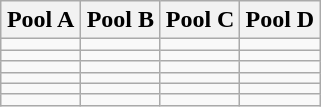<table class="wikitable">
<tr>
<th width=25%>Pool A</th>
<th width=25%>Pool B</th>
<th width=25%>Pool C</th>
<th width=25%>Pool D</th>
</tr>
<tr>
<td></td>
<td></td>
<td></td>
<td></td>
</tr>
<tr>
<td></td>
<td></td>
<td></td>
<td></td>
</tr>
<tr>
<td></td>
<td></td>
<td></td>
<td></td>
</tr>
<tr>
<td></td>
<td></td>
<td></td>
<td></td>
</tr>
<tr>
<td></td>
<td></td>
<td></td>
<td></td>
</tr>
<tr>
<td></td>
<td></td>
<td></td>
<td></td>
</tr>
</table>
